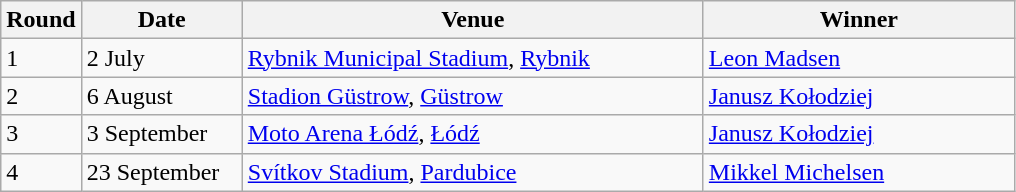<table class="wikitable" style="font-size: 100%">
<tr>
<th width=30>Round</th>
<th width=100>Date</th>
<th width=300>Venue</th>
<th width=200>Winner</th>
</tr>
<tr>
<td>1</td>
<td>2 July</td>
<td> <a href='#'>Rybnik Municipal Stadium</a>, <a href='#'>Rybnik</a></td>
<td> <a href='#'>Leon Madsen</a></td>
</tr>
<tr>
<td>2</td>
<td>6 August</td>
<td> <a href='#'>Stadion Güstrow</a>, <a href='#'>Güstrow</a></td>
<td> <a href='#'>Janusz Kołodziej</a></td>
</tr>
<tr>
<td>3</td>
<td>3 September</td>
<td> <a href='#'>Moto Arena Łódź</a>, <a href='#'>Łódź</a></td>
<td> <a href='#'>Janusz Kołodziej</a></td>
</tr>
<tr>
<td>4</td>
<td>23 September</td>
<td> <a href='#'>Svítkov Stadium</a>, <a href='#'>Pardubice</a></td>
<td>  <a href='#'>Mikkel Michelsen</a></td>
</tr>
</table>
